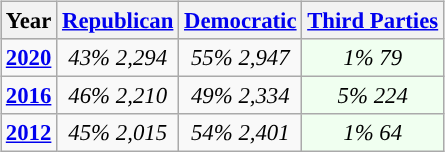<table class="wikitable" style="float:right; font-size:95%;">
<tr bgcolor=lightgrey>
<th>Year</th>
<th><a href='#'>Republican</a></th>
<th><a href='#'>Democratic</a></th>
<th><a href='#'>Third Parties</a></th>
</tr>
<tr>
<td style="text-align:center; "><strong><a href='#'>2020</a></strong></td>
<td style="text-align:center; "><em>43%</em> <em>2,294</em></td>
<td style="text-align:center; "><em>55%</em> <em>2,947</em></td>
<td style="text-align:center; background:honeyDew;"><em>1%</em> <em>79</em></td>
</tr>
<tr>
<td style="text-align:center; "><strong><a href='#'>2016</a></strong></td>
<td style="text-align:center; "><em>46%</em> <em>2,210</em></td>
<td style="text-align:center; "><em>49%</em> <em>2,334</em></td>
<td style="text-align:center; background:honeyDew;"><em>5%</em> <em>224</em></td>
</tr>
<tr>
<td style="text-align:center; "><strong><a href='#'>2012</a></strong></td>
<td style="text-align:center; "><em>45%</em> <em>2,015</em></td>
<td style="text-align:center; "><em>54%</em> <em>2,401</em></td>
<td style="text-align:center; background:honeyDew;"><em>1%</em> <em>64</em></td>
</tr>
</table>
